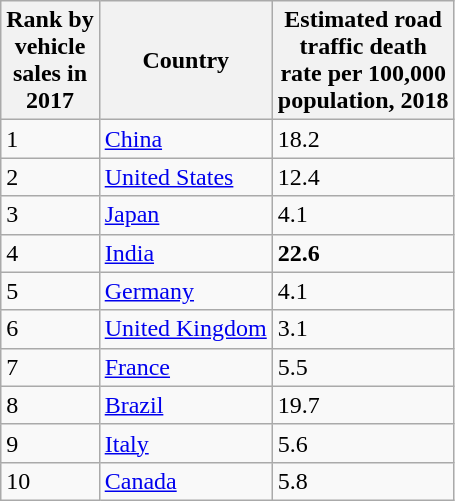<table class="wikitable sortable" style=""width: 30%">
<tr>
<th data-sort-type="number">Rank by<br>vehicle<br>sales in<br>2017</th>
<th>Country</th>
<th data-sort-type="number">Estimated road<br>traffic death<br>rate per 100,000<br>population, 2018</th>
</tr>
<tr>
<td>1</td>
<td><a href='#'>China</a></td>
<td>18.2</td>
</tr>
<tr>
<td>2</td>
<td><a href='#'>United States</a></td>
<td>12.4</td>
</tr>
<tr>
<td>3</td>
<td><a href='#'>Japan</a></td>
<td>4.1</td>
</tr>
<tr>
<td>4</td>
<td><a href='#'>India</a></td>
<td><strong>22.6</strong></td>
</tr>
<tr>
<td>5</td>
<td><a href='#'>Germany</a></td>
<td>4.1</td>
</tr>
<tr>
<td>6</td>
<td><a href='#'>United Kingdom</a></td>
<td>3.1</td>
</tr>
<tr>
<td>7</td>
<td><a href='#'>France</a></td>
<td>5.5</td>
</tr>
<tr>
<td>8</td>
<td><a href='#'>Brazil</a></td>
<td>19.7</td>
</tr>
<tr>
<td>9</td>
<td><a href='#'>Italy</a></td>
<td>5.6</td>
</tr>
<tr>
<td>10</td>
<td><a href='#'>Canada</a></td>
<td>5.8</td>
</tr>
</table>
